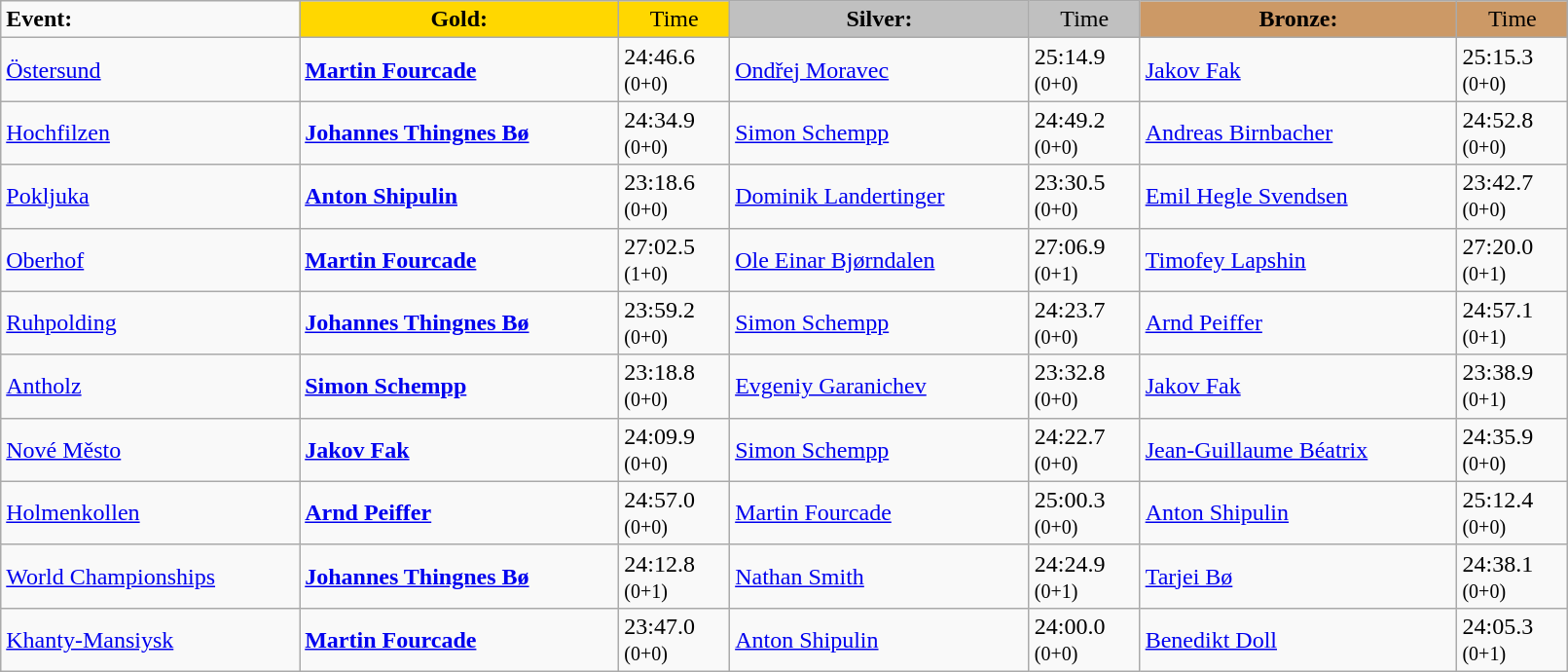<table class="wikitable" width=85%>
<tr>
<td><strong>Event:</strong></td>
<td style="text-align:center;background-color:gold;"><strong>Gold:</strong></td>
<td style="text-align:center;background-color:gold;">Time</td>
<td style="text-align:center;background-color:silver;"><strong>Silver:</strong></td>
<td style="text-align:center;background-color:silver;">Time</td>
<td style="text-align:center;background-color:#CC9966;"><strong>Bronze:</strong></td>
<td style="text-align:center;background-color:#CC9966;">Time</td>
</tr>
<tr>
<td><a href='#'>Östersund</a><br></td>
<td><strong><a href='#'>Martin Fourcade</a></strong><br><small></small></td>
<td>24:46.6<br><small>(0+0)</small></td>
<td><a href='#'>Ondřej Moravec</a><br><small></small></td>
<td>25:14.9<br><small>(0+0)</small></td>
<td><a href='#'>Jakov Fak</a><br><small></small></td>
<td>25:15.3<br><small>(0+0)</small></td>
</tr>
<tr>
<td><a href='#'>Hochfilzen</a><br></td>
<td><strong><a href='#'>Johannes Thingnes Bø</a></strong><br><small></small></td>
<td>24:34.9<br><small>(0+0)</small></td>
<td><a href='#'>Simon Schempp</a><br><small></small></td>
<td>24:49.2<br><small>(0+0)</small></td>
<td><a href='#'>Andreas Birnbacher</a><br><small></small></td>
<td>24:52.8<br><small>(0+0)</small></td>
</tr>
<tr>
<td><a href='#'>Pokljuka</a><br></td>
<td><strong><a href='#'>Anton Shipulin</a></strong><br><small></small></td>
<td>23:18.6<br><small>(0+0)</small></td>
<td><a href='#'>Dominik Landertinger</a><br><small></small></td>
<td>23:30.5<br><small>(0+0)</small></td>
<td><a href='#'>Emil Hegle Svendsen</a><br><small></small></td>
<td>23:42.7<br><small>(0+0)</small></td>
</tr>
<tr>
<td><a href='#'>Oberhof</a><br></td>
<td><strong><a href='#'>Martin Fourcade</a></strong><br><small></small></td>
<td>27:02.5<br><small>(1+0)</small></td>
<td><a href='#'>Ole Einar Bjørndalen</a><br><small></small></td>
<td>27:06.9<br><small>(0+1)</small></td>
<td><a href='#'>Timofey Lapshin</a><br><small></small></td>
<td>27:20.0<br><small>(0+1)</small></td>
</tr>
<tr>
<td><a href='#'>Ruhpolding</a><br></td>
<td><strong><a href='#'>Johannes Thingnes Bø</a></strong><br><small></small></td>
<td>23:59.2<br><small>(0+0)</small></td>
<td><a href='#'>Simon Schempp</a><br><small></small></td>
<td>24:23.7<br><small>(0+0)</small></td>
<td><a href='#'>Arnd Peiffer</a><br><small></small></td>
<td>24:57.1<br><small>(0+1)</small></td>
</tr>
<tr>
<td><a href='#'>Antholz</a><br></td>
<td><strong><a href='#'>Simon Schempp</a></strong><br><small></small></td>
<td>23:18.8<br><small>(0+0)</small></td>
<td><a href='#'>Evgeniy Garanichev</a><br><small></small></td>
<td>23:32.8<br><small>(0+0)</small></td>
<td><a href='#'>Jakov Fak</a><br><small></small></td>
<td>23:38.9<br><small>(0+1)</small></td>
</tr>
<tr>
<td><a href='#'>Nové Město</a><br></td>
<td><strong><a href='#'>Jakov Fak</a></strong><br><small></small></td>
<td>24:09.9<br><small>(0+0)</small></td>
<td><a href='#'>Simon Schempp</a><br><small></small></td>
<td>24:22.7<br><small>(0+0)</small></td>
<td><a href='#'>Jean-Guillaume Béatrix</a><br><small></small></td>
<td>24:35.9<br><small>(0+0)</small></td>
</tr>
<tr>
<td><a href='#'>Holmenkollen</a><br></td>
<td><strong><a href='#'>Arnd Peiffer</a></strong><br><small></small></td>
<td>24:57.0<br><small>(0+0)</small></td>
<td><a href='#'>Martin Fourcade</a><br><small></small></td>
<td>25:00.3<br><small>(0+0)</small></td>
<td><a href='#'>Anton Shipulin</a><br><small></small></td>
<td>25:12.4<br><small>(0+0)</small></td>
</tr>
<tr>
<td><a href='#'>World Championships</a><br></td>
<td><strong><a href='#'>Johannes Thingnes Bø</a></strong><br><small></small></td>
<td>24:12.8<br><small>(0+1)</small></td>
<td><a href='#'>Nathan Smith</a><br><small></small></td>
<td>24:24.9<br><small>(0+1)</small></td>
<td><a href='#'>Tarjei Bø</a><br><small></small></td>
<td>24:38.1<br><small>(0+0)</small></td>
</tr>
<tr>
<td><a href='#'>Khanty-Mansiysk</a><br></td>
<td><strong><a href='#'>Martin Fourcade</a></strong><br><small></small></td>
<td>23:47.0<br><small>(0+0)</small></td>
<td><a href='#'>Anton Shipulin</a><br><small></small></td>
<td>24:00.0<br><small>(0+0)</small></td>
<td><a href='#'>Benedikt Doll</a><br><small></small></td>
<td>24:05.3<br><small>(0+1)</small></td>
</tr>
</table>
